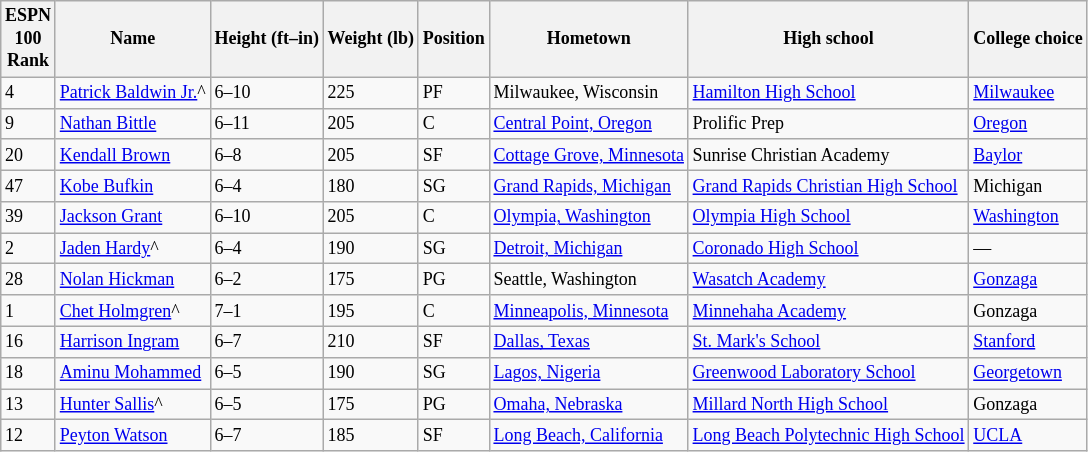<table class="wikitable sortable" style="font-size: 75%" style="width: 75%">
<tr>
<th>ESPN<br>100<br>Rank</th>
<th>Name</th>
<th>Height (ft–in)</th>
<th>Weight (lb)</th>
<th>Position</th>
<th>Hometown</th>
<th>High school</th>
<th>College choice</th>
</tr>
<tr>
<td>4</td>
<td><a href='#'>Patrick Baldwin Jr.</a>^</td>
<td>6–10</td>
<td>225</td>
<td>PF</td>
<td>Milwaukee, Wisconsin</td>
<td><a href='#'>Hamilton High School</a></td>
<td><a href='#'>Milwaukee</a></td>
</tr>
<tr>
<td>9</td>
<td><a href='#'>Nathan Bittle</a></td>
<td>6–11</td>
<td>205</td>
<td>C</td>
<td><a href='#'>Central Point, Oregon</a></td>
<td>Prolific Prep</td>
<td><a href='#'>Oregon</a></td>
</tr>
<tr>
<td>20</td>
<td><a href='#'>Kendall Brown</a></td>
<td>6–8</td>
<td>205</td>
<td>SF</td>
<td><a href='#'>Cottage Grove, Minnesota</a></td>
<td>Sunrise Christian Academy</td>
<td><a href='#'>Baylor</a></td>
</tr>
<tr>
<td>47</td>
<td><a href='#'>Kobe Bufkin</a></td>
<td>6–4</td>
<td>180</td>
<td>SG</td>
<td><a href='#'>Grand Rapids, Michigan</a></td>
<td><a href='#'>Grand Rapids Christian High School</a></td>
<td>Michigan</td>
</tr>
<tr>
<td>39</td>
<td><a href='#'>Jackson Grant</a></td>
<td>6–10</td>
<td>205</td>
<td>C</td>
<td><a href='#'>Olympia, Washington</a></td>
<td><a href='#'>Olympia High School</a></td>
<td><a href='#'>Washington</a></td>
</tr>
<tr>
<td>2</td>
<td><a href='#'>Jaden Hardy</a>^</td>
<td>6–4</td>
<td>190</td>
<td>SG</td>
<td><a href='#'>Detroit, Michigan</a></td>
<td><a href='#'>Coronado High School</a></td>
<td>—</td>
</tr>
<tr>
<td>28</td>
<td><a href='#'>Nolan Hickman</a></td>
<td>6–2</td>
<td>175</td>
<td>PG</td>
<td>Seattle, Washington</td>
<td><a href='#'>Wasatch Academy</a></td>
<td><a href='#'>Gonzaga</a></td>
</tr>
<tr>
<td>1</td>
<td><a href='#'>Chet Holmgren</a>^</td>
<td>7–1</td>
<td>195</td>
<td>C</td>
<td><a href='#'>Minneapolis, Minnesota</a></td>
<td><a href='#'>Minnehaha Academy</a></td>
<td>Gonzaga</td>
</tr>
<tr>
<td>16</td>
<td><a href='#'>Harrison Ingram</a></td>
<td>6–7</td>
<td>210</td>
<td>SF</td>
<td><a href='#'>Dallas, Texas</a></td>
<td><a href='#'>St. Mark's School</a></td>
<td><a href='#'>Stanford</a></td>
</tr>
<tr>
<td>18</td>
<td><a href='#'>Aminu Mohammed</a></td>
<td>6–5</td>
<td>190</td>
<td>SG</td>
<td><a href='#'>Lagos, Nigeria</a></td>
<td><a href='#'>Greenwood Laboratory School</a></td>
<td><a href='#'>Georgetown</a></td>
</tr>
<tr>
<td>13</td>
<td><a href='#'>Hunter Sallis</a>^</td>
<td>6–5</td>
<td>175</td>
<td>PG</td>
<td><a href='#'>Omaha, Nebraska</a></td>
<td><a href='#'>Millard North High School</a></td>
<td>Gonzaga</td>
</tr>
<tr>
<td>12</td>
<td><a href='#'>Peyton Watson</a></td>
<td>6–7</td>
<td>185</td>
<td>SF</td>
<td><a href='#'>Long Beach, California</a></td>
<td><a href='#'>Long Beach Polytechnic High School</a></td>
<td><a href='#'>UCLA</a></td>
</tr>
</table>
